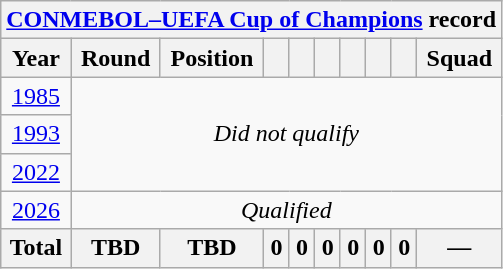<table class="wikitable" style="text-align: center;">
<tr>
<th colspan=10><a href='#'>CONMEBOL–UEFA Cup of Champions</a> record</th>
</tr>
<tr>
<th>Year</th>
<th>Round</th>
<th>Position</th>
<th></th>
<th></th>
<th></th>
<th></th>
<th></th>
<th></th>
<th>Squad</th>
</tr>
<tr>
<td> <a href='#'>1985</a></td>
<td colspan=9 rowspan=3><em>Did not qualify</em></td>
</tr>
<tr>
<td> <a href='#'>1993</a></td>
</tr>
<tr>
<td> <a href='#'>2022</a></td>
</tr>
<tr>
<td> <a href='#'>2026</a></td>
<td colspan=9><em>Qualified</em></td>
</tr>
<tr>
<th>Total</th>
<th>TBD</th>
<th>TBD</th>
<th>0</th>
<th>0</th>
<th>0</th>
<th>0</th>
<th>0</th>
<th>0</th>
<th>—</th>
</tr>
</table>
